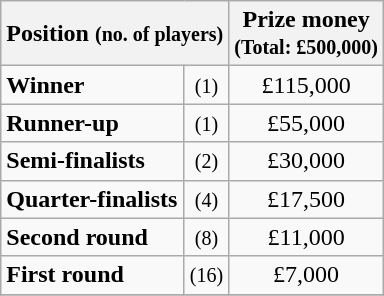<table class="wikitable">
<tr>
<th colspan=2>Position <small>(no. of players)</small></th>
<th>Prize money<br><small>(Total: £500,000)</small></th>
</tr>
<tr>
<td><strong>Winner</strong></td>
<td align=center><small>(1)</small></td>
<td align=center>£115,000</td>
</tr>
<tr>
<td><strong>Runner-up</strong></td>
<td align=center><small>(1)</small></td>
<td align=center>£55,000</td>
</tr>
<tr>
<td><strong>Semi-finalists</strong></td>
<td align=center><small>(2)</small></td>
<td align=center>£30,000</td>
</tr>
<tr>
<td><strong>Quarter-finalists</strong></td>
<td align=center><small>(4)</small></td>
<td align=center>£17,500</td>
</tr>
<tr>
<td><strong>Second round</strong></td>
<td align=center><small>(8)</small></td>
<td align=center>£11,000</td>
</tr>
<tr>
<td><strong>First round</strong></td>
<td align=center><small>(16)</small></td>
<td align=center>£7,000</td>
</tr>
<tr>
</tr>
</table>
